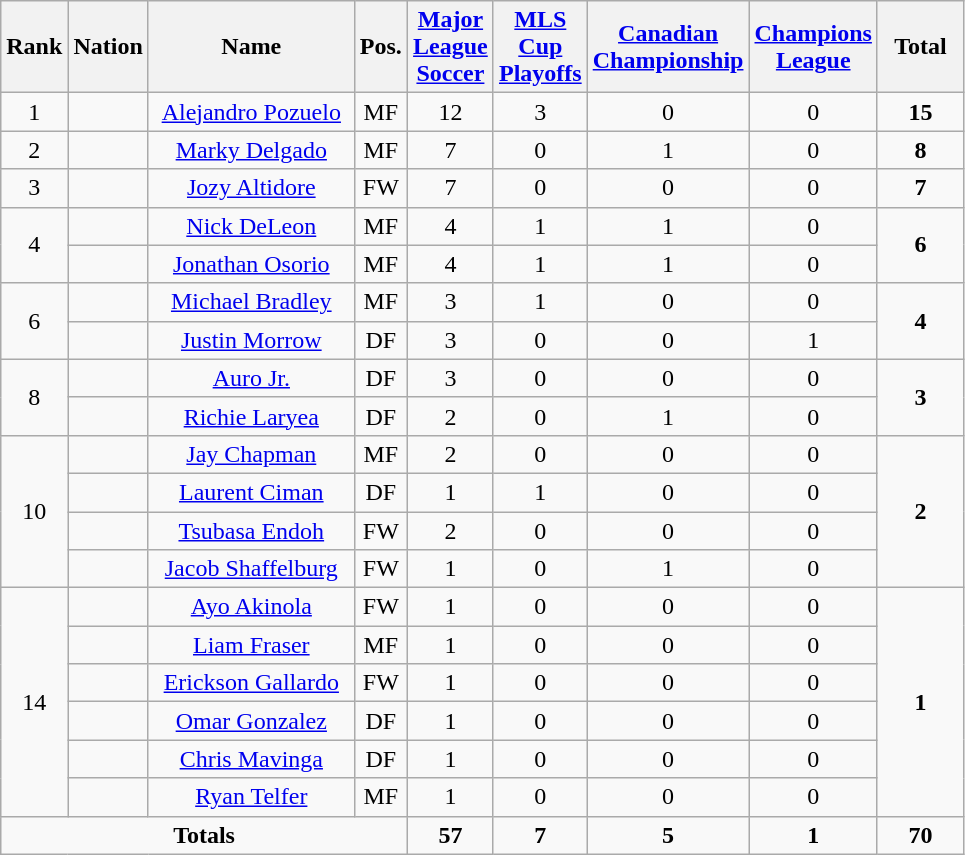<table class="wikitable sortable" style="font-size:100%; text-align:center">
<tr>
<th width=15>Rank</th>
<th width=15>Nation</th>
<th width=130>Name</th>
<th width=15>Pos.</th>
<th width=50><a href='#'>Major League Soccer</a></th>
<th width=50><a href='#'>MLS Cup Playoffs</a></th>
<th width=50><a href='#'>Canadian Championship</a></th>
<th width=50><a href='#'>Champions League</a></th>
<th width=50>Total</th>
</tr>
<tr>
<td>1</td>
<td></td>
<td><a href='#'>Alejandro Pozuelo</a></td>
<td>MF</td>
<td>12</td>
<td>3</td>
<td>0</td>
<td>0</td>
<td><strong>15</strong></td>
</tr>
<tr>
<td>2</td>
<td></td>
<td><a href='#'>Marky Delgado</a></td>
<td>MF</td>
<td>7</td>
<td>0</td>
<td>1</td>
<td>0</td>
<td><strong>8</strong></td>
</tr>
<tr>
<td>3</td>
<td></td>
<td><a href='#'>Jozy Altidore</a></td>
<td>FW</td>
<td>7</td>
<td>0</td>
<td>0</td>
<td>0</td>
<td><strong>7</strong></td>
</tr>
<tr>
<td rowspan="2">4</td>
<td></td>
<td><a href='#'>Nick DeLeon</a></td>
<td>MF</td>
<td>4</td>
<td>1</td>
<td>1</td>
<td>0</td>
<td rowspan="2"><strong>6</strong></td>
</tr>
<tr>
<td></td>
<td><a href='#'>Jonathan Osorio</a></td>
<td>MF</td>
<td>4</td>
<td>1</td>
<td>1</td>
<td>0</td>
</tr>
<tr>
<td rowspan="2">6</td>
<td></td>
<td><a href='#'>Michael Bradley</a></td>
<td>MF</td>
<td>3</td>
<td>1</td>
<td>0</td>
<td>0</td>
<td rowspan="2"><strong>4</strong></td>
</tr>
<tr>
<td></td>
<td><a href='#'>Justin Morrow</a></td>
<td>DF</td>
<td>3</td>
<td>0</td>
<td>0</td>
<td>1</td>
</tr>
<tr>
<td rowspan="2">8</td>
<td></td>
<td><a href='#'>Auro Jr.</a></td>
<td>DF</td>
<td>3</td>
<td>0</td>
<td>0</td>
<td>0</td>
<td rowspan="2"><strong>3</strong></td>
</tr>
<tr>
<td></td>
<td><a href='#'>Richie Laryea</a></td>
<td>DF</td>
<td>2</td>
<td>0</td>
<td>1</td>
<td>0</td>
</tr>
<tr>
<td rowspan="4">10</td>
<td></td>
<td><a href='#'>Jay Chapman</a></td>
<td>MF</td>
<td>2</td>
<td>0</td>
<td>0</td>
<td>0</td>
<td rowspan="4"><strong>2</strong></td>
</tr>
<tr>
<td></td>
<td><a href='#'>Laurent Ciman</a></td>
<td>DF</td>
<td>1</td>
<td>1</td>
<td>0</td>
<td>0</td>
</tr>
<tr>
<td></td>
<td><a href='#'>Tsubasa Endoh</a></td>
<td>FW</td>
<td>2</td>
<td>0</td>
<td>0</td>
<td>0</td>
</tr>
<tr>
<td></td>
<td><a href='#'>Jacob Shaffelburg</a></td>
<td>FW</td>
<td>1</td>
<td>0</td>
<td>1</td>
<td>0</td>
</tr>
<tr>
<td rowspan="6">14</td>
<td></td>
<td><a href='#'>Ayo Akinola</a></td>
<td>FW</td>
<td>1</td>
<td>0</td>
<td>0</td>
<td>0</td>
<td rowspan="6"><strong>1</strong></td>
</tr>
<tr>
<td></td>
<td><a href='#'>Liam Fraser</a></td>
<td>MF</td>
<td>1</td>
<td>0</td>
<td>0</td>
<td>0</td>
</tr>
<tr>
<td></td>
<td><a href='#'>Erickson Gallardo</a></td>
<td>FW</td>
<td>1</td>
<td>0</td>
<td>0</td>
<td>0</td>
</tr>
<tr>
<td></td>
<td><a href='#'>Omar Gonzalez</a></td>
<td>DF</td>
<td>1</td>
<td>0</td>
<td>0</td>
<td>0</td>
</tr>
<tr>
<td></td>
<td><a href='#'>Chris Mavinga</a></td>
<td>DF</td>
<td>1</td>
<td>0</td>
<td>0</td>
<td>0</td>
</tr>
<tr>
<td></td>
<td><a href='#'>Ryan Telfer</a></td>
<td>MF</td>
<td>1</td>
<td>0</td>
<td>0</td>
<td>0</td>
</tr>
<tr class="sortbottom">
<td colspan="4"><strong>Totals</strong></td>
<td><strong>57</strong></td>
<td><strong>7</strong></td>
<td><strong>5</strong></td>
<td><strong>1</strong></td>
<td><strong>70</strong></td>
</tr>
</table>
